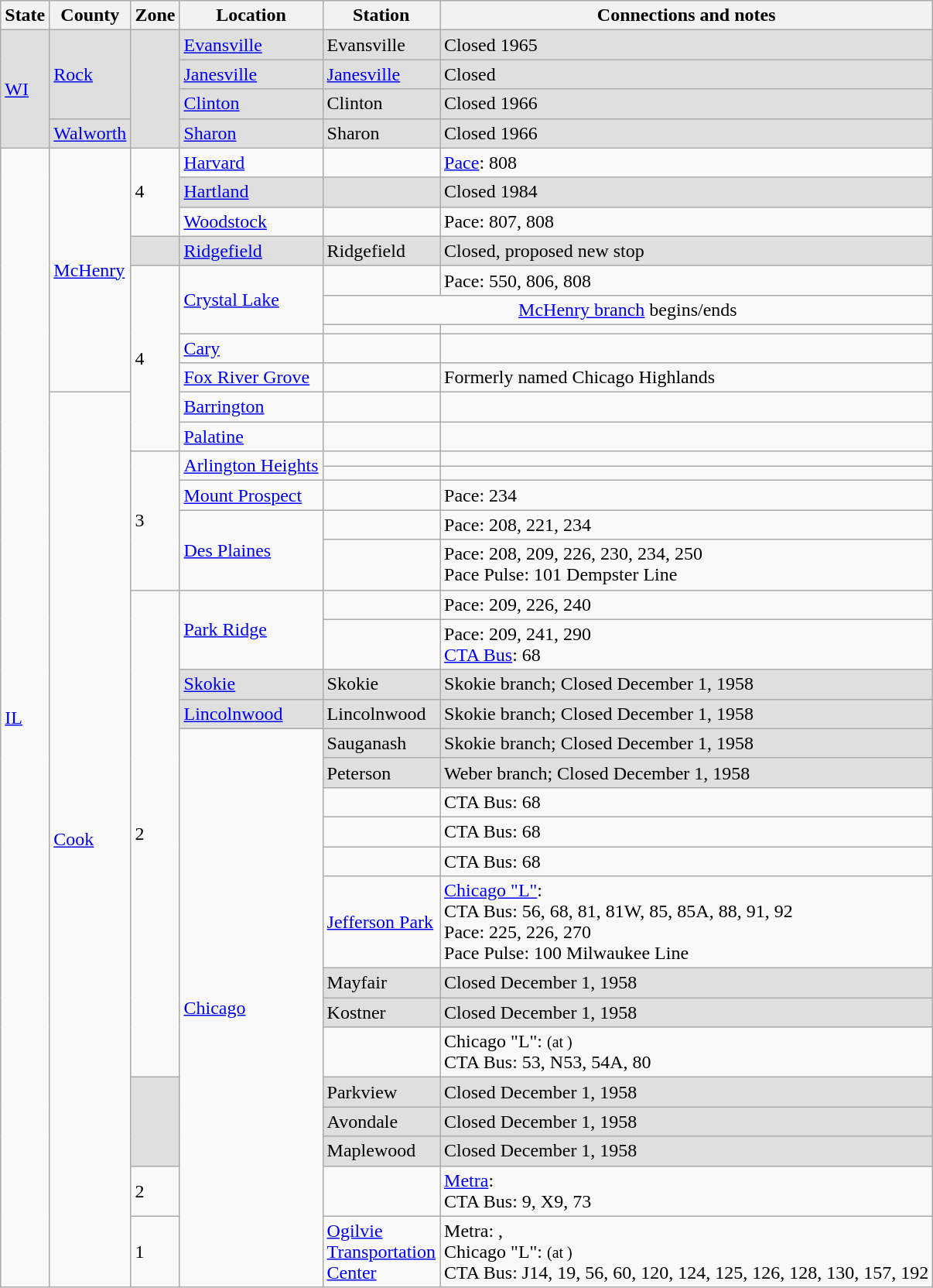<table class="wikitable">
<tr>
<th>State</th>
<th>County</th>
<th>Zone</th>
<th>Location</th>
<th>Station</th>
<th>Connections and notes</th>
</tr>
<tr bgcolor=dfdfdf>
<td rowspan=4><a href='#'>WI</a></td>
<td rowspan=3><a href='#'>Rock</a></td>
<td rowspan=4> </td>
<td><a href='#'>Evansville</a></td>
<td>Evansville</td>
<td>Closed 1965</td>
</tr>
<tr bgcolor=dfdfdf>
<td><a href='#'>Janesville</a></td>
<td><a href='#'>Janesville</a></td>
<td>Closed</td>
</tr>
<tr bgcolor=dfdfdf>
<td><a href='#'>Clinton</a></td>
<td>Clinton</td>
<td>Closed 1966</td>
</tr>
<tr bgcolor=dfdfdf>
<td><a href='#'>Walworth</a></td>
<td><a href='#'>Sharon</a></td>
<td>Sharon</td>
<td>Closed 1966</td>
</tr>
<tr>
<td rowspan=34><a href='#'>IL</a></td>
<td rowspan=9><a href='#'>McHenry</a></td>
<td rowspan=3>4</td>
<td><a href='#'>Harvard</a></td>
<td></td>
<td> <a href='#'>Pace</a>: 808</td>
</tr>
<tr bgcolor=dfdfdf>
<td><a href='#'>Hartland</a></td>
<td></td>
<td>Closed 1984</td>
</tr>
<tr>
<td><a href='#'>Woodstock</a></td>
<td></td>
<td> Pace: 807, 808</td>
</tr>
<tr bgcolor=dfdfdf>
<td></td>
<td><a href='#'>Ridgefield</a></td>
<td>Ridgefield</td>
<td>Closed, proposed new stop</td>
</tr>
<tr>
<td rowspan=7>4</td>
<td rowspan="3"><a href='#'>Crystal Lake</a></td>
<td></td>
<td> Pace: 550, 806, 808</td>
</tr>
<tr>
<td colspan=2 style="text-align:center;"><a href='#'>McHenry branch</a> begins/ends</td>
</tr>
<tr>
<td></td>
<td></td>
</tr>
<tr>
<td><a href='#'>Cary</a></td>
<td></td>
<td></td>
</tr>
<tr>
<td><a href='#'>Fox River Grove</a></td>
<td></td>
<td>Formerly named Chicago Highlands</td>
</tr>
<tr>
<td rowspan=25><a href='#'>Cook</a></td>
<td><a href='#'>Barrington</a></td>
<td></td>
<td></td>
</tr>
<tr>
<td><a href='#'>Palatine</a></td>
<td></td>
<td></td>
</tr>
<tr>
<td rowspan=5>3</td>
<td rowspan="2"><a href='#'>Arlington Heights</a></td>
<td></td>
<td></td>
</tr>
<tr>
<td></td>
<td></td>
</tr>
<tr>
<td><a href='#'>Mount Prospect</a></td>
<td></td>
<td> Pace: 234</td>
</tr>
<tr>
<td rowspan="2"><a href='#'>Des Plaines</a></td>
<td></td>
<td> Pace: 208, 221, 234</td>
</tr>
<tr>
<td></td>
<td> Pace: 208, 209, 226, 230, 234, 250<br> Pace Pulse: 101 Dempster Line</td>
</tr>
<tr>
<td rowspan=13>2</td>
<td rowspan="2"><a href='#'>Park Ridge</a></td>
<td></td>
<td> Pace: 209, 226, 240</td>
</tr>
<tr>
<td></td>
<td> Pace: 209, 241, 290<br> <a href='#'>CTA Bus</a>: 68</td>
</tr>
<tr bgcolor=dfdfdf>
<td><a href='#'>Skokie</a></td>
<td>Skokie</td>
<td>Skokie branch; Closed December 1, 1958</td>
</tr>
<tr bgcolor=dfdfdf>
<td><a href='#'>Lincolnwood</a></td>
<td>Lincolnwood</td>
<td>Skokie branch; Closed December 1, 1958</td>
</tr>
<tr>
<td rowspan="14"><a href='#'>Chicago</a></td>
<td bgcolor=dfdfdf>Sauganash</td>
<td bgcolor=dfdfdf>Skokie branch; Closed December 1, 1958</td>
</tr>
<tr bgcolor=dfdfdf>
<td>Peterson</td>
<td>Weber branch; Closed December 1, 1958</td>
</tr>
<tr>
<td></td>
<td> CTA Bus: 68</td>
</tr>
<tr>
<td></td>
<td> CTA Bus: 68</td>
</tr>
<tr>
<td></td>
<td> CTA Bus: 68</td>
</tr>
<tr>
<td><a href='#'>Jefferson Park</a></td>
<td> <a href='#'>Chicago "L"</a>: <br> CTA Bus: 56, 68, 81, 81W, 85, 85A, 88, 91, 92<br> Pace: 225, 226, 270<br> Pace Pulse: 100 Milwaukee Line</td>
</tr>
<tr bgcolor=dfdfdf>
<td>Mayfair</td>
<td>Closed December 1, 1958</td>
</tr>
<tr bgcolor=dfdfdf>
<td>Kostner</td>
<td>Closed December 1, 1958</td>
</tr>
<tr>
<td></td>
<td> Chicago "L":  <small>(at )</small><br> CTA Bus: 53, N53, 54A, 80</td>
</tr>
<tr bgcolor=dfdfdf>
<td rowspan=3> </td>
<td>Parkview</td>
<td>Closed December 1, 1958</td>
</tr>
<tr bgcolor=dfdfdf>
<td>Avondale</td>
<td>Closed December 1, 1958</td>
</tr>
<tr bgcolor=dfdfdf>
<td>Maplewood</td>
<td>Closed December 1, 1958</td>
</tr>
<tr>
<td>2</td>
<td></td>
<td> <a href='#'>Metra</a>: <br> CTA Bus: 9, X9, 73</td>
</tr>
<tr>
<td>1</td>
<td><a href='#'>Ogilvie<br>Transportation<br>Center</a></td>
<td> Metra: , <br> Chicago "L":   <small>(at )</small><br> CTA Bus: J14, 19, 56, 60, 120, 124, 125, 126, 128, 130, 157, 192</td>
</tr>
</table>
